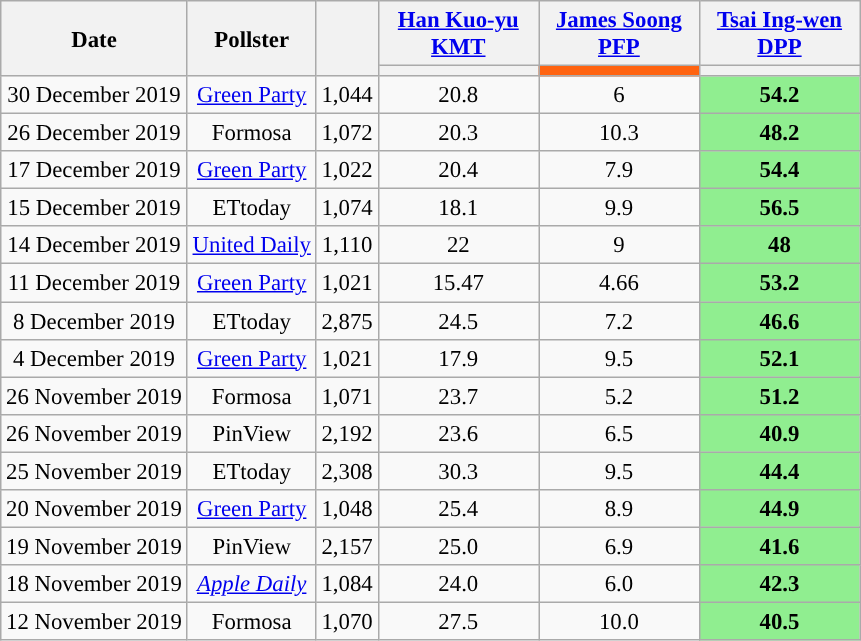<table class="wikitable sortable collapsible" style="font-size:95%; text-align:center">
<tr>
<th rowspan=2>Date</th>
<th rowspan=2>Pollster</th>
<th rowspan=2></th>
<th width=100px><a href='#'>Han Kuo-yu</a><br><a href='#'>KMT</a></th>
<th width=100px><a href='#'>James Soong</a><br><a href='#'>PFP</a></th>
<th width=100px><a href='#'>Tsai Ing-wen</a><br><a href='#'>DPP</a></th>
</tr>
<tr>
<th style="background:"></th>
<th style="background:#FF6310"></th>
<th style="background:"></th>
</tr>
<tr>
<td>30 December 2019</td>
<td><a href='#'>Green Party</a></td>
<td>1,044</td>
<td>20.8</td>
<td>6</td>
<td bgcolor="#90ee90"><strong>54.2</strong></td>
</tr>
<tr>
<td>26 December 2019</td>
<td>Formosa</td>
<td>1,072</td>
<td>20.3</td>
<td>10.3</td>
<td bgcolor="#90ee90"><strong>48.2</strong></td>
</tr>
<tr>
<td>17 December 2019</td>
<td><a href='#'>Green Party</a></td>
<td>1,022</td>
<td>20.4</td>
<td>7.9</td>
<td bgcolor="#90ee90"><strong>54.4</strong></td>
</tr>
<tr>
<td>15 December 2019</td>
<td>ETtoday</td>
<td>1,074</td>
<td>18.1</td>
<td>9.9</td>
<td bgcolor="#90ee90"><strong>56.5</strong></td>
</tr>
<tr>
<td>14 December 2019</td>
<td><a href='#'>United Daily</a></td>
<td>1,110</td>
<td>22</td>
<td>9</td>
<td bgcolor="#90ee90"><strong>48</strong></td>
</tr>
<tr>
<td>11 December 2019</td>
<td><a href='#'>Green Party</a></td>
<td>1,021</td>
<td>15.47</td>
<td>4.66</td>
<td bgcolor="#90ee90"><strong>53.2</strong></td>
</tr>
<tr>
<td>8 December 2019</td>
<td>ETtoday</td>
<td>2,875</td>
<td>24.5</td>
<td>7.2</td>
<td bgcolor="#90ee90"><strong>46.6</strong></td>
</tr>
<tr>
<td>4 December 2019</td>
<td><a href='#'>Green Party</a></td>
<td>1,021</td>
<td>17.9</td>
<td>9.5</td>
<td bgcolor="#90ee90"><strong>52.1</strong></td>
</tr>
<tr>
<td>26 November 2019</td>
<td>Formosa</td>
<td>1,071</td>
<td>23.7</td>
<td>5.2</td>
<td bgcolor="#90ee90"><strong>51.2</strong></td>
</tr>
<tr>
<td>26 November 2019</td>
<td>PinView</td>
<td>2,192</td>
<td>23.6</td>
<td>6.5</td>
<td bgcolor="#90ee90"><strong>40.9</strong></td>
</tr>
<tr>
<td>25 November 2019</td>
<td>ETtoday</td>
<td>2,308</td>
<td>30.3</td>
<td>9.5</td>
<td bgcolor="#90ee90"><strong>44.4</strong></td>
</tr>
<tr>
<td>20 November 2019</td>
<td><a href='#'>Green Party</a></td>
<td>1,048</td>
<td>25.4</td>
<td>8.9</td>
<td bgcolor="#90ee90"><strong>44.9</strong></td>
</tr>
<tr>
<td>19 November 2019</td>
<td>PinView</td>
<td>2,157</td>
<td>25.0</td>
<td>6.9</td>
<td bgcolor="#90ee90"><strong>41.6</strong></td>
</tr>
<tr>
<td>18 November 2019</td>
<td><em><a href='#'>Apple Daily</a></em></td>
<td>1,084</td>
<td>24.0</td>
<td>6.0</td>
<td bgcolor="#90ee90"><strong>42.3</strong></td>
</tr>
<tr>
<td>12 November 2019</td>
<td>Formosa</td>
<td>1,070</td>
<td>27.5</td>
<td>10.0</td>
<td bgcolor="#90ee90"><strong>40.5</strong></td>
</tr>
</table>
